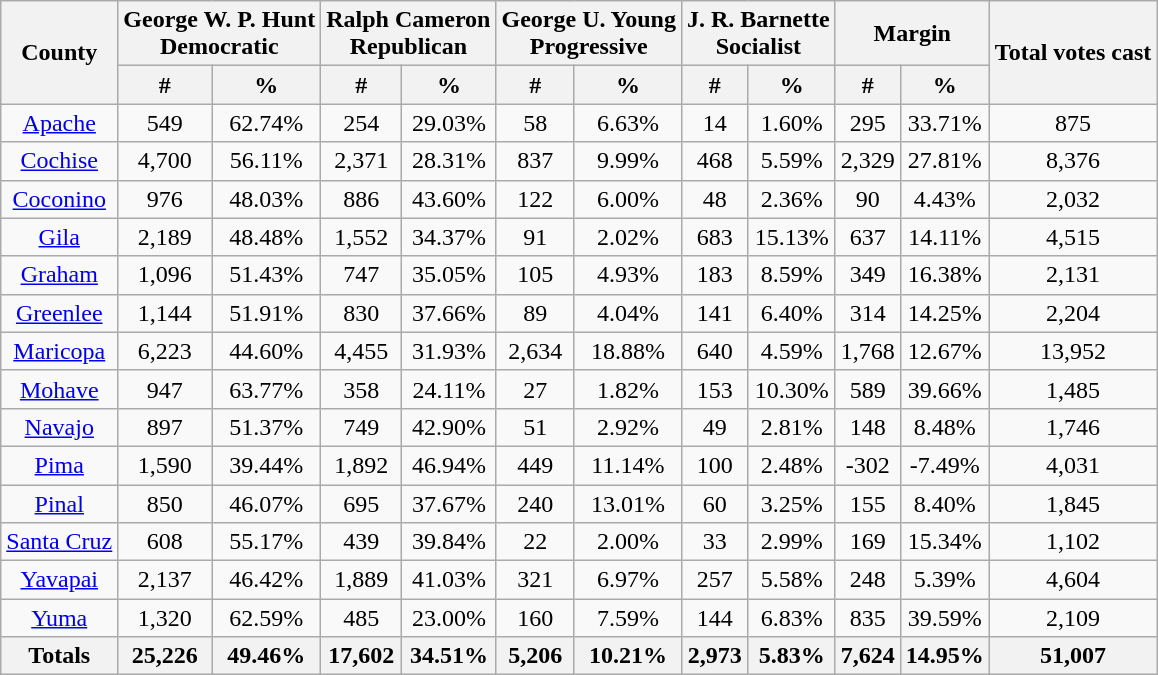<table class="wikitable sortable" style="text-align:center">
<tr>
<th rowspan="2">County</th>
<th style="text-align:center;" colspan="2">George W. P. Hunt<br>Democratic</th>
<th style="text-align:center;" colspan="2">Ralph Cameron<br>Republican</th>
<th style="text-align:center;" colspan="2">George U. Young<br>Progressive</th>
<th style="text-align:center;" colspan="2">J. R. Barnette<br>Socialist</th>
<th style="text-align:center;" colspan="2">Margin</th>
<th style="text-align:center;" rowspan="2">Total votes cast</th>
</tr>
<tr>
<th style="text-align:center;" data-sort-type="number">#</th>
<th style="text-align:center;" data-sort-type="number">%</th>
<th style="text-align:center;" data-sort-type="number">#</th>
<th style="text-align:center;" data-sort-type="number">%</th>
<th style="text-align:center;" data-sort-type="number">#</th>
<th style="text-align:center;" data-sort-type="number">%</th>
<th style="text-align:center;" data-sort-type="number">#</th>
<th style="text-align:center;" data-sort-type="number">%</th>
<th style="text-align:center;" data-sort-type="number">#</th>
<th style="text-align:center;" data-sort-type="number">%</th>
</tr>
<tr style="text-align:center;">
<td><a href='#'>Apache</a></td>
<td>549</td>
<td>62.74%</td>
<td>254</td>
<td>29.03%</td>
<td>58</td>
<td>6.63%</td>
<td>14</td>
<td>1.60%</td>
<td>295</td>
<td>33.71%</td>
<td>875</td>
</tr>
<tr style="text-align:center;">
<td><a href='#'>Cochise</a></td>
<td>4,700</td>
<td>56.11%</td>
<td>2,371</td>
<td>28.31%</td>
<td>837</td>
<td>9.99%</td>
<td>468</td>
<td>5.59%</td>
<td>2,329</td>
<td>27.81%</td>
<td>8,376</td>
</tr>
<tr style="text-align:center;">
<td><a href='#'>Coconino</a></td>
<td>976</td>
<td>48.03%</td>
<td>886</td>
<td>43.60%</td>
<td>122</td>
<td>6.00%</td>
<td>48</td>
<td>2.36%</td>
<td>90</td>
<td>4.43%</td>
<td>2,032</td>
</tr>
<tr style="text-align:center;">
<td><a href='#'>Gila</a></td>
<td>2,189</td>
<td>48.48%</td>
<td>1,552</td>
<td>34.37%</td>
<td>91</td>
<td>2.02%</td>
<td>683</td>
<td>15.13%</td>
<td>637</td>
<td>14.11%</td>
<td>4,515</td>
</tr>
<tr style="text-align:center;">
<td><a href='#'>Graham</a></td>
<td>1,096</td>
<td>51.43%</td>
<td>747</td>
<td>35.05%</td>
<td>105</td>
<td>4.93%</td>
<td>183</td>
<td>8.59%</td>
<td>349</td>
<td>16.38%</td>
<td>2,131</td>
</tr>
<tr style="text-align:center;">
<td><a href='#'>Greenlee</a></td>
<td>1,144</td>
<td>51.91%</td>
<td>830</td>
<td>37.66%</td>
<td>89</td>
<td>4.04%</td>
<td>141</td>
<td>6.40%</td>
<td>314</td>
<td>14.25%</td>
<td>2,204</td>
</tr>
<tr style="text-align:center;">
<td><a href='#'>Maricopa</a></td>
<td>6,223</td>
<td>44.60%</td>
<td>4,455</td>
<td>31.93%</td>
<td>2,634</td>
<td>18.88%</td>
<td>640</td>
<td>4.59%</td>
<td>1,768</td>
<td>12.67%</td>
<td>13,952</td>
</tr>
<tr style="text-align:center;">
<td><a href='#'>Mohave</a></td>
<td>947</td>
<td>63.77%</td>
<td>358</td>
<td>24.11%</td>
<td>27</td>
<td>1.82%</td>
<td>153</td>
<td>10.30%</td>
<td>589</td>
<td>39.66%</td>
<td>1,485</td>
</tr>
<tr style="text-align:center;">
<td><a href='#'>Navajo</a></td>
<td>897</td>
<td>51.37%</td>
<td>749</td>
<td>42.90%</td>
<td>51</td>
<td>2.92%</td>
<td>49</td>
<td>2.81%</td>
<td>148</td>
<td>8.48%</td>
<td>1,746</td>
</tr>
<tr style="text-align:center;">
<td><a href='#'>Pima</a></td>
<td>1,590</td>
<td>39.44%</td>
<td>1,892</td>
<td>46.94%</td>
<td>449</td>
<td>11.14%</td>
<td>100</td>
<td>2.48%</td>
<td>-302</td>
<td>-7.49%</td>
<td>4,031</td>
</tr>
<tr style="text-align:center;">
<td><a href='#'>Pinal</a></td>
<td>850</td>
<td>46.07%</td>
<td>695</td>
<td>37.67%</td>
<td>240</td>
<td>13.01%</td>
<td>60</td>
<td>3.25%</td>
<td>155</td>
<td>8.40%</td>
<td>1,845</td>
</tr>
<tr style="text-align:center;">
<td><a href='#'>Santa Cruz</a></td>
<td>608</td>
<td>55.17%</td>
<td>439</td>
<td>39.84%</td>
<td>22</td>
<td>2.00%</td>
<td>33</td>
<td>2.99%</td>
<td>169</td>
<td>15.34%</td>
<td>1,102</td>
</tr>
<tr style="text-align:center;">
<td><a href='#'>Yavapai</a></td>
<td>2,137</td>
<td>46.42%</td>
<td>1,889</td>
<td>41.03%</td>
<td>321</td>
<td>6.97%</td>
<td>257</td>
<td>5.58%</td>
<td>248</td>
<td>5.39%</td>
<td>4,604</td>
</tr>
<tr style="text-align:center;">
<td><a href='#'>Yuma</a></td>
<td>1,320</td>
<td>62.59%</td>
<td>485</td>
<td>23.00%</td>
<td>160</td>
<td>7.59%</td>
<td>144</td>
<td>6.83%</td>
<td>835</td>
<td>39.59%</td>
<td>2,109</td>
</tr>
<tr style="text-align:center;">
<th>Totals</th>
<th>25,226</th>
<th>49.46%</th>
<th>17,602</th>
<th>34.51%</th>
<th>5,206</th>
<th>10.21%</th>
<th>2,973</th>
<th>5.83%</th>
<th>7,624</th>
<th>14.95%</th>
<th>51,007</th>
</tr>
</table>
